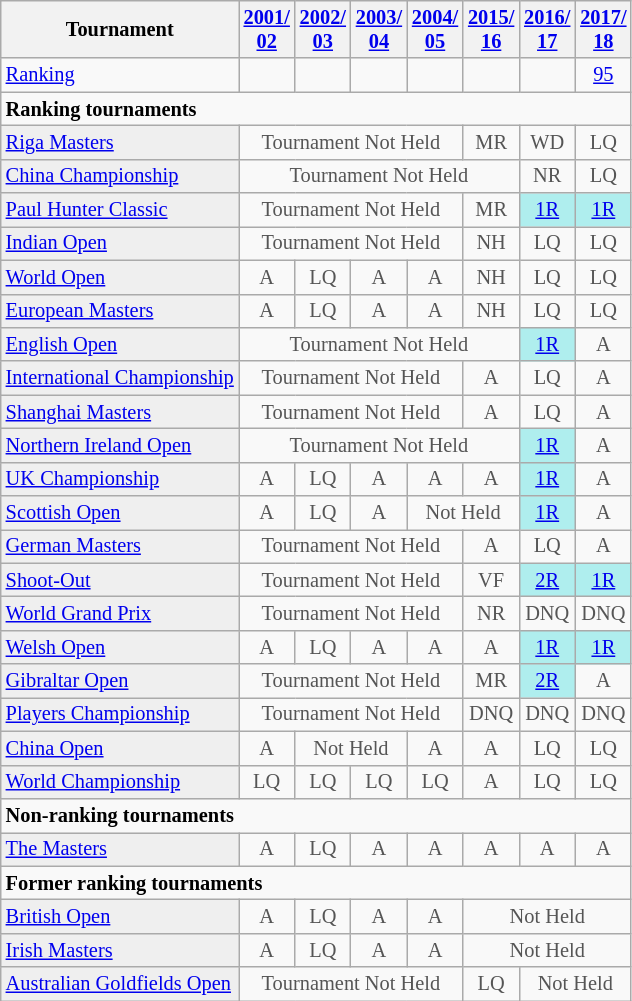<table class="wikitable"  style="font-size:85%;">
<tr>
<th>Tournament</th>
<th><a href='#'>2001/<br>02</a></th>
<th><a href='#'>2002/<br>03</a></th>
<th><a href='#'>2003/<br>04</a></th>
<th><a href='#'>2004/<br>05</a></th>
<th><a href='#'>2015/<br>16</a></th>
<th><a href='#'>2016/<br>17</a></th>
<th><a href='#'>2017/<br>18</a></th>
</tr>
<tr>
<td><a href='#'>Ranking</a></td>
<td style="text-align:center;"></td>
<td style="text-align:center;"></td>
<td style="text-align:center;"></td>
<td style="text-align:center;"></td>
<td style="text-align:center;"></td>
<td style="text-align:center;"></td>
<td style="text-align:center;"><a href='#'>95</a></td>
</tr>
<tr>
<td colspan="17"><strong>Ranking tournaments</strong></td>
</tr>
<tr>
<td style="background:#EFEFEF;"><a href='#'>Riga Masters</a></td>
<td colspan="4" style="text-align:center; color:#555555;">Tournament Not Held</td>
<td align="center" style="color:#555555;">MR</td>
<td align="center" style="color:#555555;">WD</td>
<td style="text-align:center; color:#555555;">LQ</td>
</tr>
<tr>
<td style="background:#EFEFEF;"><a href='#'>China Championship</a></td>
<td colspan="5" style="text-align:center; color:#555555;">Tournament Not Held</td>
<td align="center" style="color:#555555;">NR</td>
<td style="text-align:center; color:#555555;">LQ</td>
</tr>
<tr>
<td style="background:#EFEFEF;"><a href='#'>Paul Hunter Classic</a></td>
<td colspan="4" style="text-align:center; color:#555555;">Tournament Not Held</td>
<td align="center" style="color:#555555;">MR</td>
<td style="text-align:center; background:#afeeee;"><a href='#'>1R</a></td>
<td style="text-align:center; background:#afeeee;"><a href='#'>1R</a></td>
</tr>
<tr>
<td style="background:#EFEFEF;"><a href='#'>Indian Open</a></td>
<td colspan="4" style="text-align:center; color:#555555;">Tournament Not Held</td>
<td style="text-align:center; color:#555555;">NH</td>
<td style="text-align:center; color:#555555;">LQ</td>
<td style="text-align:center; color:#555555;">LQ</td>
</tr>
<tr>
<td style="background:#EFEFEF;"><a href='#'>World Open</a></td>
<td style="text-align:center; color:#555555;">A</td>
<td style="text-align:center; color:#555555;">LQ</td>
<td style="text-align:center; color:#555555;">A</td>
<td style="text-align:center; color:#555555;">A</td>
<td style="text-align:center; color:#555555;">NH</td>
<td style="text-align:center; color:#555555;">LQ</td>
<td style="text-align:center; color:#555555;">LQ</td>
</tr>
<tr>
<td style="background:#EFEFEF;"><a href='#'>European Masters</a></td>
<td style="text-align:center; color:#555555;">A</td>
<td style="text-align:center; color:#555555;">LQ</td>
<td style="text-align:center; color:#555555;">A</td>
<td style="text-align:center; color:#555555;">A</td>
<td style="text-align:center; color:#555555;">NH</td>
<td style="text-align:center; color:#555555;">LQ</td>
<td style="text-align:center; color:#555555;">LQ</td>
</tr>
<tr>
<td style="background:#EFEFEF;"><a href='#'>English Open</a></td>
<td colspan="5" style="text-align:center; color:#555555;">Tournament Not Held</td>
<td style="text-align:center; background:#afeeee;"><a href='#'>1R</a></td>
<td style="text-align:center; color:#555555;">A</td>
</tr>
<tr>
<td style="background:#EFEFEF;"><a href='#'>International Championship</a></td>
<td colspan="4" style="text-align:center; color:#555555;">Tournament Not Held</td>
<td style="text-align:center; color:#555555;">A</td>
<td style="text-align:center; color:#555555;">LQ</td>
<td style="text-align:center; color:#555555;">A</td>
</tr>
<tr>
<td style="background:#EFEFEF;"><a href='#'>Shanghai Masters</a></td>
<td colspan="4" style="text-align:center; color:#555555;">Tournament Not Held</td>
<td style="text-align:center; color:#555555;">A</td>
<td style="text-align:center; color:#555555;">LQ</td>
<td style="text-align:center; color:#555555;">A</td>
</tr>
<tr>
<td style="background:#EFEFEF;"><a href='#'>Northern Ireland Open</a></td>
<td colspan="5" style="text-align:center; color:#555555;">Tournament Not Held</td>
<td style="text-align:center; background:#afeeee;"><a href='#'>1R</a></td>
<td align="center" style="color:#555555;">A</td>
</tr>
<tr>
<td style="background:#EFEFEF;"><a href='#'>UK Championship</a></td>
<td style="text-align:center; color:#555555;">A</td>
<td style="text-align:center; color:#555555;">LQ</td>
<td style="text-align:center; color:#555555;">A</td>
<td style="text-align:center; color:#555555;">A</td>
<td style="text-align:center; color:#555555;">A</td>
<td style="text-align:center; background:#afeeee;"><a href='#'>1R</a></td>
<td style="text-align:center; color:#555555;">A</td>
</tr>
<tr>
<td style="background:#EFEFEF;"><a href='#'>Scottish Open</a></td>
<td style="text-align:center; color:#555555;">A</td>
<td style="text-align:center; color:#555555;">LQ</td>
<td style="text-align:center; color:#555555;">A</td>
<td colspan="2" style="text-align:center; color:#555555;">Not Held</td>
<td style="text-align:center; background:#afeeee;"><a href='#'>1R</a></td>
<td style="text-align:center; color:#555555;">A</td>
</tr>
<tr>
<td style="background:#EFEFEF;"><a href='#'>German Masters</a></td>
<td colspan="4" style="text-align:center; color:#555555;">Tournament Not Held</td>
<td style="text-align:center; color:#555555;">A</td>
<td style="text-align:center; color:#555555;">LQ</td>
<td style="text-align:center; color:#555555;">A</td>
</tr>
<tr>
<td style="background:#EFEFEF;"><a href='#'>Shoot-Out</a></td>
<td colspan="4" style="text-align:center; color:#555555;">Tournament Not Held</td>
<td style="text-align:center; color:#555555;">VF</td>
<td style="text-align:center; background:#afeeee;"><a href='#'>2R</a></td>
<td style="text-align:center; background:#afeeee;"><a href='#'>1R</a></td>
</tr>
<tr>
<td style="background:#EFEFEF;"><a href='#'>World Grand Prix</a></td>
<td colspan="4" style="text-align:center; color:#555555;">Tournament Not Held</td>
<td style="text-align:center; color:#555555;">NR</td>
<td style="text-align:center; color:#555555;">DNQ</td>
<td style="text-align:center; color:#555555;">DNQ</td>
</tr>
<tr>
<td style="background:#EFEFEF;"><a href='#'>Welsh Open</a></td>
<td style="text-align:center; color:#555555;">A</td>
<td style="text-align:center; color:#555555;">LQ</td>
<td style="text-align:center; color:#555555;">A</td>
<td style="text-align:center; color:#555555;">A</td>
<td style="text-align:center; color:#555555;">A</td>
<td style="text-align:center; background:#afeeee;"><a href='#'>1R</a></td>
<td style="text-align:center; background:#afeeee;"><a href='#'>1R</a></td>
</tr>
<tr>
<td style="background:#EFEFEF;"><a href='#'>Gibraltar Open</a></td>
<td colspan="4" style="text-align:center; color:#555555;">Tournament Not Held</td>
<td style="text-align:center; color:#555555;">MR</td>
<td style="text-align:center; background:#afeeee;"><a href='#'>2R</a></td>
<td style="text-align:center; color:#555555;">A</td>
</tr>
<tr>
<td style="background:#EFEFEF;"><a href='#'>Players Championship</a></td>
<td colspan="4" style="text-align:center; color:#555555;">Tournament Not Held</td>
<td style="text-align:center; color:#555555;">DNQ</td>
<td style="text-align:center; color:#555555;">DNQ</td>
<td style="text-align:center; color:#555555;">DNQ</td>
</tr>
<tr>
<td style="background:#EFEFEF;"><a href='#'>China Open</a></td>
<td style="text-align:center; color:#555555;">A</td>
<td align="center" colspan="2" style="color:#555555;">Not Held</td>
<td style="text-align:center; color:#555555;">A</td>
<td style="text-align:center; color:#555555;">A</td>
<td style="text-align:center; color:#555555;">LQ</td>
<td style="text-align:center; color:#555555;">LQ</td>
</tr>
<tr>
<td style="background:#EFEFEF;"><a href='#'>World Championship</a></td>
<td style="text-align:center; color:#555555;">LQ</td>
<td style="text-align:center; color:#555555;">LQ</td>
<td style="text-align:center; color:#555555;">LQ</td>
<td style="text-align:center; color:#555555;">LQ</td>
<td style="text-align:center; color:#555555;">A</td>
<td style="text-align:center; color:#555555;">LQ</td>
<td style="text-align:center; color:#555555;">LQ</td>
</tr>
<tr>
<td colspan="17"><strong>Non-ranking tournaments</strong></td>
</tr>
<tr>
<td style="background:#EFEFEF;"><a href='#'>The Masters</a></td>
<td style="text-align:center; color:#555555;">A</td>
<td style="text-align:center; color:#555555;">LQ</td>
<td style="text-align:center; color:#555555;">A</td>
<td style="text-align:center; color:#555555;">A</td>
<td style="text-align:center; color:#555555;">A</td>
<td style="text-align:center; color:#555555;">A</td>
<td style="text-align:center; color:#555555;">A</td>
</tr>
<tr>
<td colspan="17"><strong>Former ranking tournaments</strong></td>
</tr>
<tr>
<td style="background:#EFEFEF;"><a href='#'>British Open</a></td>
<td style="text-align:center; color:#555555;">A</td>
<td style="text-align:center; color:#555555;">LQ</td>
<td style="text-align:center; color:#555555;">A</td>
<td style="text-align:center; color:#555555;">A</td>
<td colspan="3" style="text-align:center; color:#555555;">Not Held</td>
</tr>
<tr>
<td style="background:#EFEFEF;"><a href='#'>Irish Masters</a></td>
<td style="text-align:center; color:#555555;">A</td>
<td style="text-align:center; color:#555555;">LQ</td>
<td style="text-align:center; color:#555555;">A</td>
<td style="text-align:center; color:#555555;">A</td>
<td colspan="3" style="text-align:center; color:#555555;">Not Held</td>
</tr>
<tr>
<td style="background:#EFEFEF;"><a href='#'>Australian Goldfields Open</a></td>
<td colspan="4" style="text-align:center; color:#555555;">Tournament Not Held</td>
<td style="text-align:center; color:#555555;">LQ</td>
<td colspan="2" style="text-align:center; color:#555555;">Not Held</td>
</tr>
</table>
